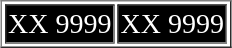<table border="1" style="margin:1em auto;">
<tr ---- size="40">
<td style="background:black; text-align:center; font-size: 14pt; color: white">XX 9999</td>
<td style="background:black; text-align:center; font-size: 14pt; color: white">XX 9999</td>
</tr>
</table>
